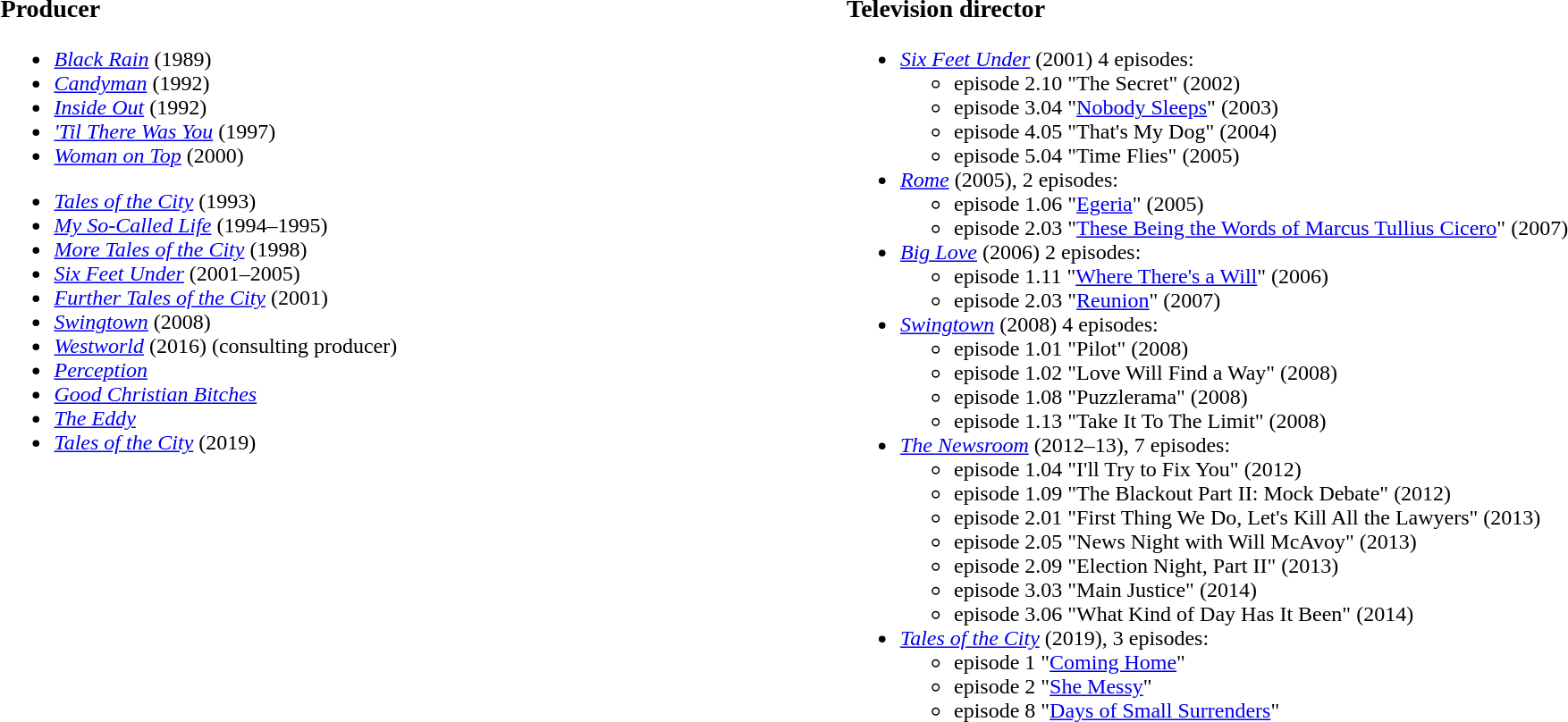<table style="width:100%;">
<tr>
<td style="width:50%; vertical-align:top;"><br><h3>Producer</h3><ul><li><em><a href='#'>Black Rain</a></em> (1989)</li><li><em><a href='#'>Candyman</a></em> (1992)</li><li><em><a href='#'>Inside Out</a></em> (1992)</li><li><em><a href='#'>'Til There Was You</a></em> (1997)</li><li><em><a href='#'>Woman on Top</a></em> (2000)</li></ul><ul><li><em><a href='#'>Tales of the City</a></em> (1993)</li><li><em><a href='#'>My So-Called Life</a></em> (1994–1995)</li><li><em><a href='#'>More Tales of the City</a></em> (1998)</li><li><em><a href='#'>Six Feet Under</a></em> (2001–2005)</li><li><em><a href='#'>Further Tales of the City</a></em> (2001)</li><li><em><a href='#'>Swingtown</a></em> (2008)</li><li><em><a href='#'>Westworld</a></em> (2016) (consulting producer)</li><li><em><a href='#'>Perception</a></em></li><li><em><a href='#'>Good Christian Bitches</a></em></li><li><em><a href='#'>The Eddy</a></em></li><li><em><a href='#'>Tales of the City</a></em> (2019)</li></ul></td>
<td valign="top"><br><h3>Television director</h3><ul><li><em><a href='#'>Six Feet Under</a></em> (2001) 4 episodes:<ul><li>episode 2.10 "The Secret" (2002)</li><li>episode 3.04 "<a href='#'>Nobody Sleeps</a>" (2003)</li><li>episode 4.05 "That's My Dog" (2004)</li><li>episode 5.04 "Time Flies" (2005)</li></ul></li><li><em><a href='#'>Rome</a></em> (2005), 2 episodes:<ul><li>episode 1.06 "<a href='#'>Egeria</a>" (2005)</li><li>episode 2.03 "<a href='#'>These Being the Words of Marcus Tullius Cicero</a>" (2007)</li></ul></li><li><em><a href='#'>Big Love</a></em> (2006) 2 episodes:<ul><li>episode 1.11 "<a href='#'>Where There's a Will</a>" (2006)</li><li>episode 2.03 "<a href='#'>Reunion</a>" (2007)</li></ul></li><li><em><a href='#'>Swingtown</a></em> (2008) 4 episodes:<ul><li>episode 1.01 "Pilot" (2008)</li><li>episode 1.02 "Love Will Find a Way" (2008)</li><li>episode 1.08 "Puzzlerama" (2008)</li><li>episode 1.13 "Take It To The Limit" (2008)</li></ul></li><li><em><a href='#'>The Newsroom</a></em> (2012–13), 7 episodes:<ul><li>episode 1.04 "I'll Try to Fix You" (2012)</li><li>episode 1.09 "The Blackout Part II: Mock Debate" (2012)</li><li>episode 2.01 "First Thing We Do, Let's Kill All the Lawyers" (2013)</li><li>episode 2.05 "News Night with Will McAvoy" (2013)</li><li>episode 2.09 "Election Night, Part II" (2013)</li><li>episode 3.03 "Main Justice" (2014)</li><li>episode 3.06 "What Kind of Day Has It Been" (2014)</li></ul></li><li><em><a href='#'>Tales of the City</a></em> (2019), 3 episodes:<ul><li>episode 1 "<a href='#'>Coming Home</a>"</li><li>episode 2 "<a href='#'>She Messy</a>"</li><li>episode 8 "<a href='#'>Days of Small Surrenders</a>"</li></ul></li></ul></td>
</tr>
</table>
